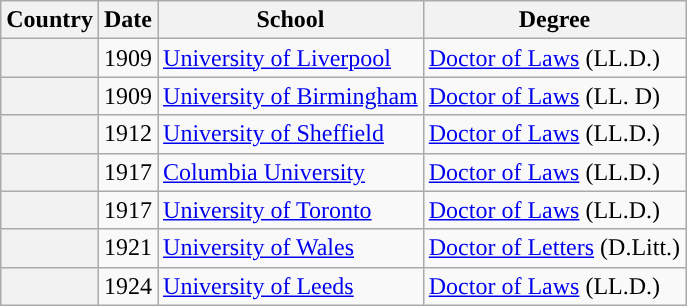<table class="wikitable">
<tr>
<th scope="col">Country</th>
<th scope="col">Date</th>
<th scope="col">School</th>
<th scope="col">Degree</th>
</tr>
<tr>
<th scope="row"></th>
<td>1909</td>
<td><a href='#'>University of Liverpool</a></td>
<td><a href='#'>Doctor of Laws</a> (LL.D.)</td>
</tr>
<tr>
<th scope="row"></th>
<td>1909</td>
<td><a href='#'>University of Birmingham</a></td>
<td><a href='#'>Doctor of Laws</a> (LL. D)</td>
</tr>
<tr>
<th scope="row"></th>
<td>1912</td>
<td><a href='#'>University of Sheffield</a></td>
<td><a href='#'>Doctor of Laws</a> (LL.D.)</td>
</tr>
<tr>
<th scope="row"></th>
<td>1917</td>
<td><a href='#'>Columbia University</a></td>
<td><a href='#'>Doctor of Laws</a> (LL.D.)</td>
</tr>
<tr>
<th scope="row"></th>
<td>1917</td>
<td><a href='#'>University of Toronto</a></td>
<td><a href='#'>Doctor of Laws</a> (LL.D.)</td>
</tr>
<tr>
<th scope="row"></th>
<td>1921</td>
<td><a href='#'>University of Wales</a></td>
<td><a href='#'>Doctor of Letters</a> (D.Litt.)</td>
</tr>
<tr>
<th scope="row"></th>
<td>1924</td>
<td><a href='#'>University of Leeds</a></td>
<td><a href='#'>Doctor of Laws</a> (LL.D.)</td>
</tr>
</table>
